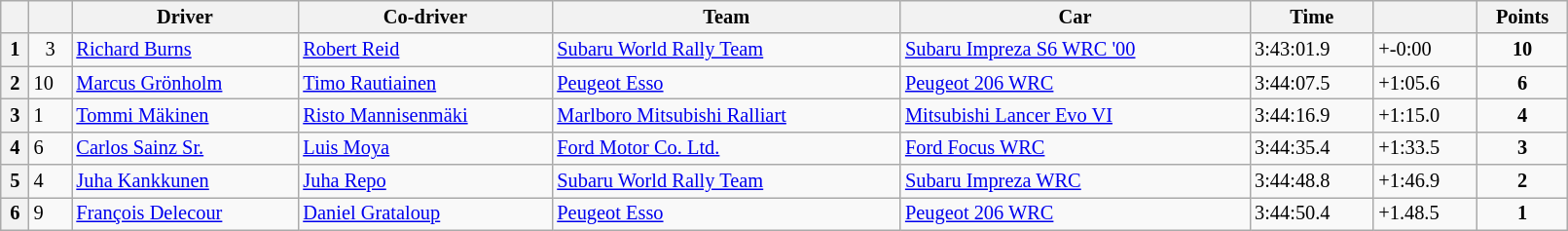<table class="wikitable" width="85%" style="font-size: 85%;">
<tr>
<th></th>
<th></th>
<th>Driver</th>
<th>Co-driver</th>
<th>Team</th>
<th>Car</th>
<th>Time</th>
<th></th>
<th>Points</th>
</tr>
<tr>
<th>1</th>
<td align="center">3</td>
<td> <a href='#'>Richard Burns</a></td>
<td> <a href='#'>Robert Reid</a></td>
<td><a href='#'>Subaru World Rally Team</a></td>
<td><a href='#'>Subaru Impreza S6 WRC '00</a></td>
<td>3:43:01.9</td>
<td>+-0:00</td>
<td align="center"><strong>10</strong></td>
</tr>
<tr>
<th>2</th>
<td>10</td>
<td> <a href='#'>Marcus Grönholm</a></td>
<td> <a href='#'>Timo Rautiainen</a></td>
<td> <a href='#'>Peugeot Esso</a></td>
<td><a href='#'>Peugeot 206 WRC</a></td>
<td>3:44:07.5</td>
<td>+1:05.6</td>
<td align="center"><strong>6</strong></td>
</tr>
<tr>
<th>3</th>
<td>1</td>
<td> <a href='#'>Tommi Mäkinen</a></td>
<td> <a href='#'>Risto Mannisenmäki</a></td>
<td> <a href='#'>Marlboro Mitsubishi Ralliart</a></td>
<td><a href='#'>Mitsubishi Lancer Evo VI</a></td>
<td>3:44:16.9</td>
<td>+1:15.0</td>
<td align="center"><strong>4</strong></td>
</tr>
<tr>
<th>4</th>
<td>6</td>
<td> <a href='#'>Carlos Sainz Sr.</a></td>
<td> <a href='#'>Luis Moya</a></td>
<td> <a href='#'>Ford Motor Co. Ltd.</a></td>
<td><a href='#'>Ford Focus WRC</a></td>
<td>3:44:35.4</td>
<td>+1:33.5</td>
<td align="center"><strong>3</strong></td>
</tr>
<tr>
<th>5</th>
<td>4</td>
<td> <a href='#'>Juha Kankkunen</a></td>
<td> <a href='#'>Juha Repo</a></td>
<td><a href='#'>Subaru World Rally Team</a></td>
<td><a href='#'>Subaru Impreza WRC</a></td>
<td>3:44:48.8</td>
<td>+1:46.9</td>
<td align="center"><strong>2</strong></td>
</tr>
<tr>
<th>6</th>
<td>9</td>
<td> <a href='#'>François Delecour</a></td>
<td> <a href='#'>Daniel Grataloup</a></td>
<td> <a href='#'>Peugeot Esso</a></td>
<td><a href='#'>Peugeot 206 WRC</a></td>
<td>3:44:50.4</td>
<td>+1.48.5</td>
<td align="center"><strong>1</strong></td>
</tr>
</table>
